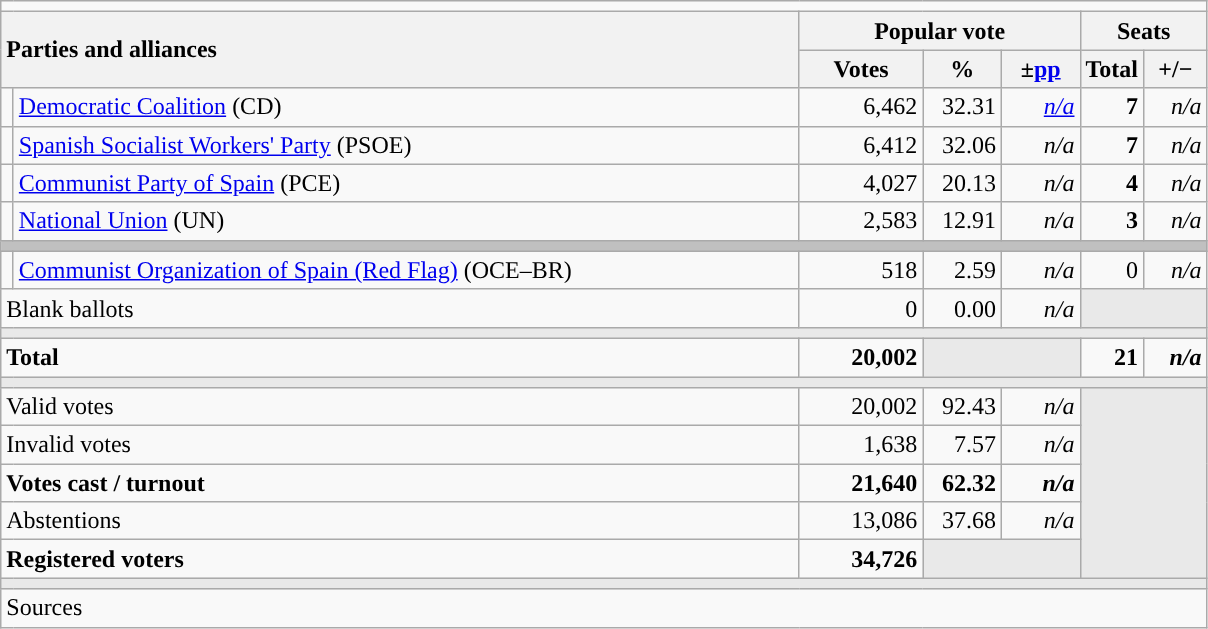<table class="wikitable" style="text-align:right;">
<tr>
<td colspan="7"></td>
</tr>
<tr>
<th style="text-align:left;" rowspan="2" colspan="2" width="525">Parties and alliances</th>
<th colspan="3">Popular vote</th>
<th colspan="2">Seats</th>
</tr>
<tr>
<th width="75">Votes</th>
<th width="45">%</th>
<th width="45">±<a href='#'>pp</a></th>
<th width="35">Total</th>
<th width="35">+/−</th>
</tr>
<tr>
<td width="1" style="color:inherit;background:"></td>
<td align="left"><a href='#'>Democratic Coalition</a> (CD)</td>
<td>6,462</td>
<td>32.31</td>
<td><em><a href='#'>n/a</a></em></td>
<td><strong>7</strong></td>
<td><em>n/a</em></td>
</tr>
<tr>
<td style="color:inherit;background:"></td>
<td align="left"><a href='#'>Spanish Socialist Workers' Party</a> (PSOE)</td>
<td>6,412</td>
<td>32.06</td>
<td><em>n/a</em></td>
<td><strong>7</strong></td>
<td><em>n/a</em></td>
</tr>
<tr>
<td style="color:inherit;background:"></td>
<td align="left"><a href='#'>Communist Party of Spain</a> (PCE)</td>
<td>4,027</td>
<td>20.13</td>
<td><em>n/a</em></td>
<td><strong>4</strong></td>
<td><em>n/a</em></td>
</tr>
<tr>
<td style="color:inherit;background:"></td>
<td align="left"><a href='#'>National Union</a> (UN)</td>
<td>2,583</td>
<td>12.91</td>
<td><em>n/a</em></td>
<td><strong>3</strong></td>
<td><em>n/a</em></td>
</tr>
<tr>
<td colspan="7" bgcolor="#C0C0C0"></td>
</tr>
<tr>
<td style="color:inherit;background:"></td>
<td align="left"><a href='#'>Communist Organization of Spain (Red Flag)</a> (OCE–BR)</td>
<td>518</td>
<td>2.59</td>
<td><em>n/a</em></td>
<td>0</td>
<td><em>n/a</em></td>
</tr>
<tr>
<td align="left" colspan="2">Blank ballots</td>
<td>0</td>
<td>0.00</td>
<td><em>n/a</em></td>
<td bgcolor="#E9E9E9" colspan="2"></td>
</tr>
<tr>
<td colspan="7" bgcolor="#E9E9E9"></td>
</tr>
<tr style="font-weight:bold;">
<td align="left" colspan="2">Total</td>
<td>20,002</td>
<td bgcolor="#E9E9E9" colspan="2"></td>
<td>21</td>
<td><em>n/a</em></td>
</tr>
<tr>
<td colspan="7" bgcolor="#E9E9E9"></td>
</tr>
<tr>
<td align="left" colspan="2">Valid votes</td>
<td>20,002</td>
<td>92.43</td>
<td><em>n/a</em></td>
<td bgcolor="#E9E9E9" colspan="2" rowspan="5"></td>
</tr>
<tr>
<td align="left" colspan="2">Invalid votes</td>
<td>1,638</td>
<td>7.57</td>
<td><em>n/a</em></td>
</tr>
<tr style="font-weight:bold;">
<td align="left" colspan="2">Votes cast / turnout</td>
<td>21,640</td>
<td>62.32</td>
<td><em>n/a</em></td>
</tr>
<tr>
<td align="left" colspan="2">Abstentions</td>
<td>13,086</td>
<td>37.68</td>
<td><em>n/a</em></td>
</tr>
<tr style="font-weight:bold;">
<td align="left" colspan="2">Registered voters</td>
<td>34,726</td>
<td bgcolor="#E9E9E9" colspan="2"></td>
</tr>
<tr>
<td colspan="7" bgcolor="#E9E9E9"></td>
</tr>
<tr>
<td align="left" colspan="7">Sources</td>
</tr>
</table>
